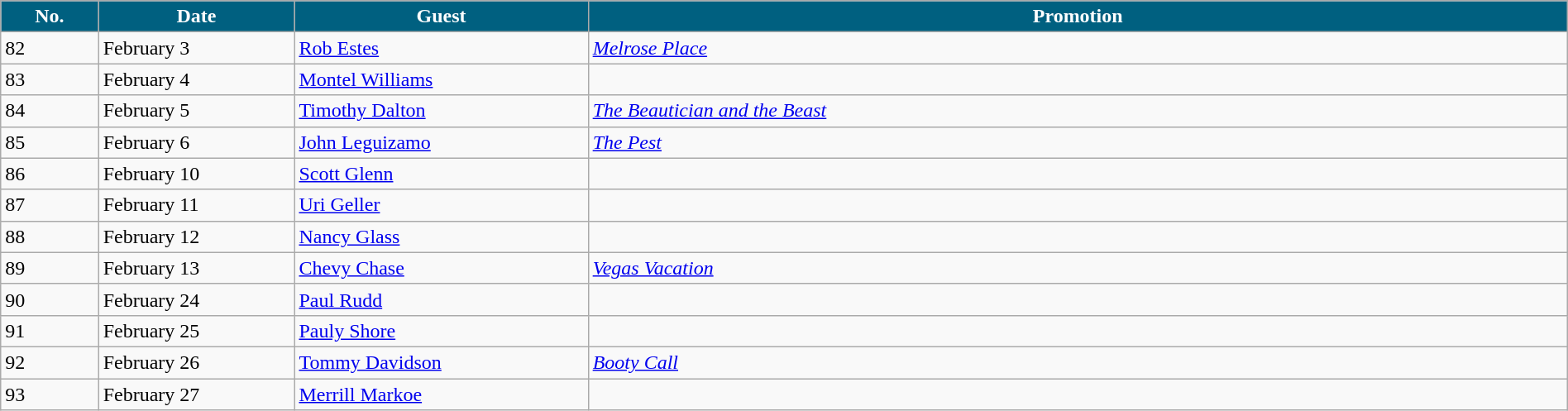<table class="wikitable" width="100%">
<tr>
<th width="5%" style="background:#006080; color:#FFFFFF"><abbr>No.</abbr></th>
<th width="10%" style="background:#006080; color:#FFFFFF">Date</th>
<th width="15%" style="background:#006080; color:#FFFFFF">Guest</th>
<th width="50%" style="background:#006080; color:#FFFFFF">Promotion</th>
</tr>
<tr>
<td>82</td>
<td>February 3</td>
<td><a href='#'>Rob Estes</a></td>
<td><em><a href='#'>Melrose Place</a></em></td>
</tr>
<tr>
<td>83</td>
<td>February 4</td>
<td><a href='#'>Montel Williams</a></td>
<td></td>
</tr>
<tr>
<td>84</td>
<td>February 5</td>
<td><a href='#'>Timothy Dalton</a></td>
<td><em><a href='#'>The Beautician and the Beast</a></em></td>
</tr>
<tr>
<td>85</td>
<td>February 6</td>
<td><a href='#'>John Leguizamo</a></td>
<td><em><a href='#'>The Pest</a></em></td>
</tr>
<tr>
<td>86</td>
<td>February 10</td>
<td><a href='#'>Scott Glenn</a></td>
<td></td>
</tr>
<tr>
<td>87</td>
<td>February 11</td>
<td><a href='#'>Uri Geller</a></td>
<td></td>
</tr>
<tr>
<td>88</td>
<td>February 12</td>
<td><a href='#'>Nancy Glass</a></td>
<td></td>
</tr>
<tr>
<td>89</td>
<td>February 13</td>
<td><a href='#'>Chevy Chase</a></td>
<td><em><a href='#'>Vegas Vacation</a></em></td>
</tr>
<tr>
<td>90</td>
<td>February 24</td>
<td><a href='#'>Paul Rudd</a></td>
<td></td>
</tr>
<tr>
<td>91</td>
<td>February 25</td>
<td><a href='#'>Pauly Shore</a></td>
<td></td>
</tr>
<tr>
<td>92</td>
<td>February 26</td>
<td><a href='#'>Tommy Davidson</a></td>
<td><em><a href='#'>Booty Call</a></em></td>
</tr>
<tr>
<td>93</td>
<td>February 27</td>
<td><a href='#'>Merrill Markoe</a></td>
<td></td>
</tr>
</table>
